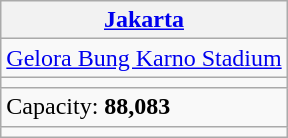<table class="wikitable" style="margin: 1em auto;">
<tr>
<th colspan=2><a href='#'>Jakarta</a></th>
</tr>
<tr>
<td><a href='#'>Gelora Bung Karno Stadium</a></td>
</tr>
<tr>
<td></td>
</tr>
<tr>
<td>Capacity: <strong>88,083</strong></td>
</tr>
<tr>
<td></td>
</tr>
</table>
